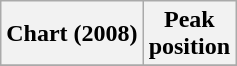<table class="wikitable sortable plainrowheaders" style="text-align:center">
<tr>
<th scope="col">Chart (2008)</th>
<th scope="col">Peak<br> position</th>
</tr>
<tr>
</tr>
</table>
